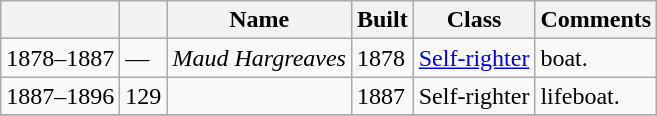<table class="wikitable">
<tr>
<th></th>
<th></th>
<th>Name</th>
<th>Built</th>
<th>Class</th>
<th>Comments</th>
</tr>
<tr>
<td>1878–1887</td>
<td>—</td>
<td><em>Maud Hargreaves</em></td>
<td>1878</td>
<td><a href='#'>Self-righter</a></td>
<td> boat.</td>
</tr>
<tr>
<td>1887–1896</td>
<td>129</td>
<td></td>
<td>1887</td>
<td>Self-righter</td>
<td> lifeboat.</td>
</tr>
<tr>
</tr>
</table>
